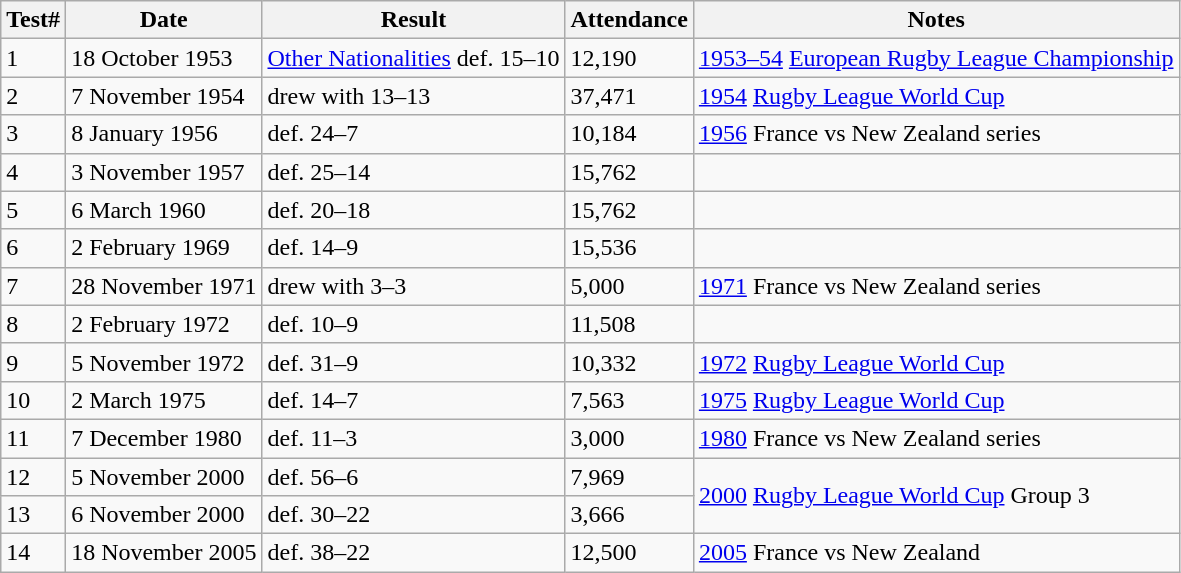<table class="wikitable">
<tr>
<th>Test#</th>
<th>Date</th>
<th>Result</th>
<th>Attendance</th>
<th>Notes</th>
</tr>
<tr>
<td>1</td>
<td>18 October 1953</td>
<td><a href='#'>Other Nationalities</a> def.  15–10</td>
<td>12,190</td>
<td><a href='#'>1953–54</a> <a href='#'>European Rugby League Championship</a></td>
</tr>
<tr>
<td>2</td>
<td>7 November 1954</td>
<td> drew with  13–13</td>
<td>37,471</td>
<td><a href='#'>1954</a> <a href='#'>Rugby League World Cup</a></td>
</tr>
<tr>
<td>3</td>
<td>8 January 1956</td>
<td> def.  24–7</td>
<td>10,184</td>
<td><a href='#'>1956</a> France vs New Zealand series</td>
</tr>
<tr>
<td>4</td>
<td>3 November 1957</td>
<td> def.  25–14</td>
<td>15,762</td>
<td></td>
</tr>
<tr>
<td>5</td>
<td>6 March 1960</td>
<td> def.  20–18</td>
<td>15,762</td>
<td></td>
</tr>
<tr>
<td>6</td>
<td>2 February 1969</td>
<td> def.  14–9</td>
<td>15,536</td>
<td></td>
</tr>
<tr>
<td>7</td>
<td>28 November 1971</td>
<td> drew with  3–3</td>
<td>5,000</td>
<td><a href='#'>1971</a> France vs New Zealand series</td>
</tr>
<tr>
<td>8</td>
<td>2 February 1972</td>
<td> def.  10–9</td>
<td>11,508</td>
<td></td>
</tr>
<tr>
<td>9</td>
<td>5 November 1972</td>
<td> def.  31–9</td>
<td>10,332</td>
<td><a href='#'>1972</a> <a href='#'>Rugby League World Cup</a></td>
</tr>
<tr>
<td>10</td>
<td>2 March 1975</td>
<td> def.  14–7</td>
<td>7,563</td>
<td><a href='#'>1975</a> <a href='#'>Rugby League World Cup</a></td>
</tr>
<tr>
<td>11</td>
<td>7 December 1980</td>
<td> def.  11–3</td>
<td>3,000</td>
<td><a href='#'>1980</a> France vs New Zealand series</td>
</tr>
<tr>
<td>12</td>
<td>5 November 2000</td>
<td> def.  56–6</td>
<td>7,969</td>
<td rowspan=2><a href='#'>2000</a> <a href='#'>Rugby League World Cup</a> Group 3</td>
</tr>
<tr>
<td>13</td>
<td>6 November 2000</td>
<td> def.  30–22</td>
<td>3,666</td>
</tr>
<tr>
<td>14</td>
<td>18 November 2005</td>
<td> def.  38–22</td>
<td>12,500</td>
<td><a href='#'>2005</a> France vs New Zealand</td>
</tr>
</table>
